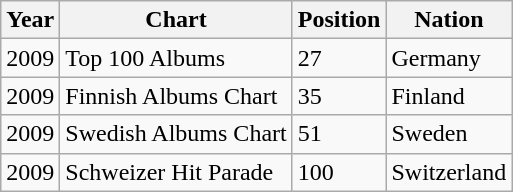<table class="wikitable">
<tr>
<th align="left" valign="top">Year</th>
<th align="left" valign="top">Chart</th>
<th align="left" valign="top">Position</th>
<th align="left" valign="top">Nation</th>
</tr>
<tr>
<td align="left" valign="top">2009</td>
<td align="left" valign="top">Top 100 Albums</td>
<td align="left" valign="top">27</td>
<td align="left" valign="top">Germany</td>
</tr>
<tr>
<td align="left" valign="top">2009</td>
<td align="left" valign="top">Finnish Albums Chart</td>
<td align="left" valign="top">35</td>
<td align="left" valign="top">Finland</td>
</tr>
<tr>
<td align="left" valign="top">2009</td>
<td align="left" valign="top">Swedish Albums Chart</td>
<td align="left" valign="top">51</td>
<td align="left" valign="top">Sweden</td>
</tr>
<tr>
<td align="left" valign="top">2009</td>
<td align="left" valign="top">Schweizer Hit Parade</td>
<td align="left" valign="top">100</td>
<td align="left" valign="top">Switzerland</td>
</tr>
</table>
